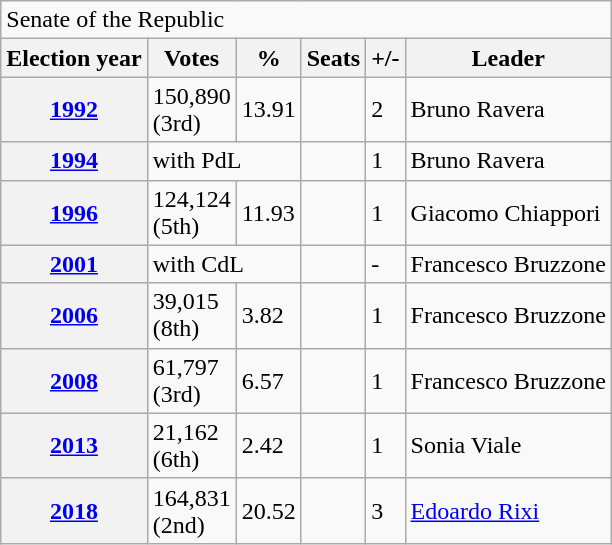<table class="wikitable">
<tr>
<td colspan="6">Senate of the Republic</td>
</tr>
<tr>
<th>Election year</th>
<th>Votes</th>
<th>%</th>
<th>Seats</th>
<th>+/-</th>
<th>Leader</th>
</tr>
<tr>
<th><a href='#'>1992</a></th>
<td>150,890<br>(3rd)</td>
<td>13.91</td>
<td></td>
<td> 2</td>
<td>Bruno Ravera</td>
</tr>
<tr>
<th><a href='#'>1994</a></th>
<td colspan="2">with PdL</td>
<td></td>
<td> 1</td>
<td>Bruno Ravera</td>
</tr>
<tr>
<th><a href='#'>1996</a></th>
<td>124,124<br>(5th)</td>
<td>11.93</td>
<td></td>
<td> 1</td>
<td>Giacomo Chiappori</td>
</tr>
<tr>
<th><a href='#'>2001</a></th>
<td colspan="2">with CdL</td>
<td></td>
<td>-</td>
<td>Francesco Bruzzone</td>
</tr>
<tr>
<th><a href='#'>2006</a></th>
<td>39,015<br>(8th)</td>
<td>3.82</td>
<td></td>
<td> 1</td>
<td>Francesco Bruzzone</td>
</tr>
<tr>
<th><a href='#'>2008</a></th>
<td>61,797<br>(3rd)</td>
<td>6.57</td>
<td></td>
<td> 1</td>
<td>Francesco Bruzzone</td>
</tr>
<tr>
<th><a href='#'>2013</a></th>
<td>21,162<br>(6th)</td>
<td>2.42</td>
<td></td>
<td> 1</td>
<td>Sonia Viale</td>
</tr>
<tr>
<th><a href='#'>2018</a></th>
<td>164,831<br>(2nd)</td>
<td>20.52</td>
<td></td>
<td> 3</td>
<td><a href='#'>Edoardo Rixi</a></td>
</tr>
</table>
